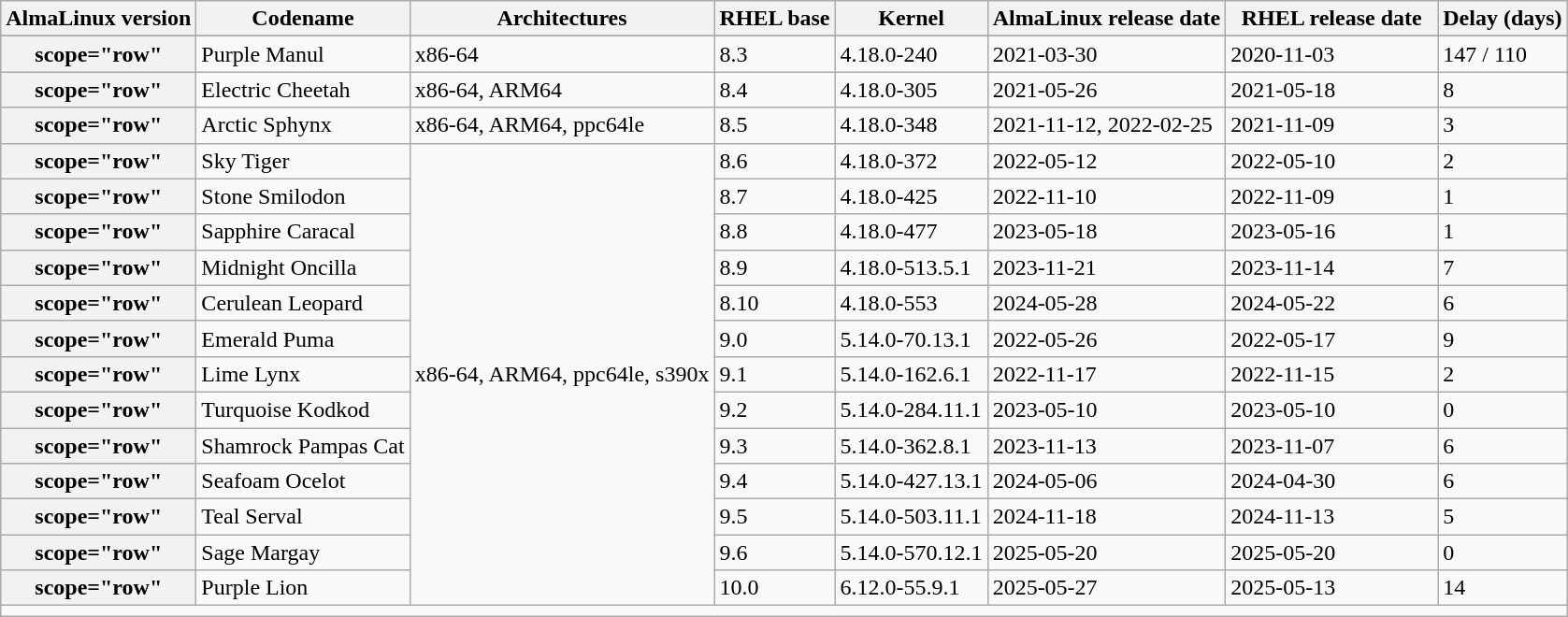<table class="wikitable collapsible sortable">
<tr>
<th scope="col">AlmaLinux version</th>
<th scope="col">Codename</th>
<th scope="col">Architectures</th>
<th scope="col">RHEL base</th>
<th scope="col">Kernel</th>
<th scope="col" style="min-width: 9em;">AlmaLinux release date</th>
<th scope="col" style="min-width: 9em;">RHEL release date</th>
<th scope="col">Delay (days)</th>
</tr>
<tr>
</tr>
<tr>
<th>scope="row" </th>
<td>Purple Manul</td>
<td>x86-64</td>
<td>8.3</td>
<td>4.18.0-240</td>
<td>2021-03-30</td>
<td>2020-11-03</td>
<td>147 / 110</td>
</tr>
<tr>
<th>scope="row" </th>
<td>Electric Cheetah</td>
<td>x86-64, ARM64</td>
<td>8.4</td>
<td>4.18.0-305</td>
<td>2021-05-26</td>
<td>2021-05-18</td>
<td>8</td>
</tr>
<tr>
<th>scope="row" </th>
<td>Arctic Sphynx</td>
<td>x86-64, ARM64, ppc64le</td>
<td>8.5</td>
<td>4.18.0-348</td>
<td>2021-11-12, 2022-02-25</td>
<td>2021-11-09</td>
<td>3</td>
</tr>
<tr>
<th>scope="row" </th>
<td>Sky Tiger</td>
<td rowspan="13">x86-64, ARM64, ppc64le, s390x</td>
<td>8.6</td>
<td>4.18.0-372</td>
<td>2022-05-12</td>
<td>2022-05-10</td>
<td>2</td>
</tr>
<tr>
<th>scope="row" </th>
<td>Stone Smilodon</td>
<td>8.7</td>
<td>4.18.0-425</td>
<td>2022-11-10</td>
<td>2022-11-09</td>
<td>1</td>
</tr>
<tr>
<th>scope="row" </th>
<td>Sapphire Caracal</td>
<td>8.8</td>
<td>4.18.0-477</td>
<td>2023-05-18</td>
<td>2023-05-16</td>
<td>1</td>
</tr>
<tr>
<th>scope="row" </th>
<td>Midnight Oncilla</td>
<td>8.9</td>
<td>4.18.0-513.5.1</td>
<td>2023-11-21</td>
<td>2023-11-14</td>
<td>7</td>
</tr>
<tr>
<th>scope="row" </th>
<td>Cerulean Leopard</td>
<td>8.10</td>
<td>4.18.0-553</td>
<td>2024-05-28</td>
<td>2024-05-22</td>
<td>6</td>
</tr>
<tr>
<th>scope="row" </th>
<td>Emerald Puma</td>
<td>9.0</td>
<td>5.14.0-70.13.1</td>
<td>2022-05-26</td>
<td>2022-05-17</td>
<td>9</td>
</tr>
<tr>
<th>scope="row" </th>
<td>Lime Lynx</td>
<td>9.1</td>
<td>5.14.0-162.6.1</td>
<td>2022-11-17</td>
<td>2022-11-15</td>
<td>2</td>
</tr>
<tr>
<th>scope="row" </th>
<td>Turquoise Kodkod</td>
<td>9.2</td>
<td>5.14.0-284.11.1</td>
<td>2023-05-10</td>
<td>2023-05-10</td>
<td>0</td>
</tr>
<tr>
<th>scope="row" </th>
<td>Shamrock Pampas Cat</td>
<td>9.3</td>
<td>5.14.0-362.8.1</td>
<td>2023-11-13</td>
<td>2023-11-07</td>
<td>6</td>
</tr>
<tr>
<th>scope="row" </th>
<td>Seafoam Ocelot</td>
<td>9.4</td>
<td>5.14.0-427.13.1</td>
<td>2024-05-06</td>
<td>2024-04-30</td>
<td>6</td>
</tr>
<tr>
<th>scope="row" </th>
<td>Teal Serval</td>
<td>9.5</td>
<td>5.14.0-503.11.1</td>
<td>2024-11-18</td>
<td>2024-11-13</td>
<td>5</td>
</tr>
<tr>
<th>scope="row" </th>
<td>Sage Margay</td>
<td>9.6</td>
<td>5.14.0-570.12.1</td>
<td>2025-05-20</td>
<td>2025-05-20</td>
<td>0</td>
</tr>
<tr>
<th>scope="row" </th>
<td>Purple Lion</td>
<td>10.0</td>
<td>6.12.0-55.9.1</td>
<td>2025-05-27</td>
<td>2025-05-13</td>
<td>14</td>
</tr>
<tr>
<td colspan="8"><small></small></td>
</tr>
</table>
